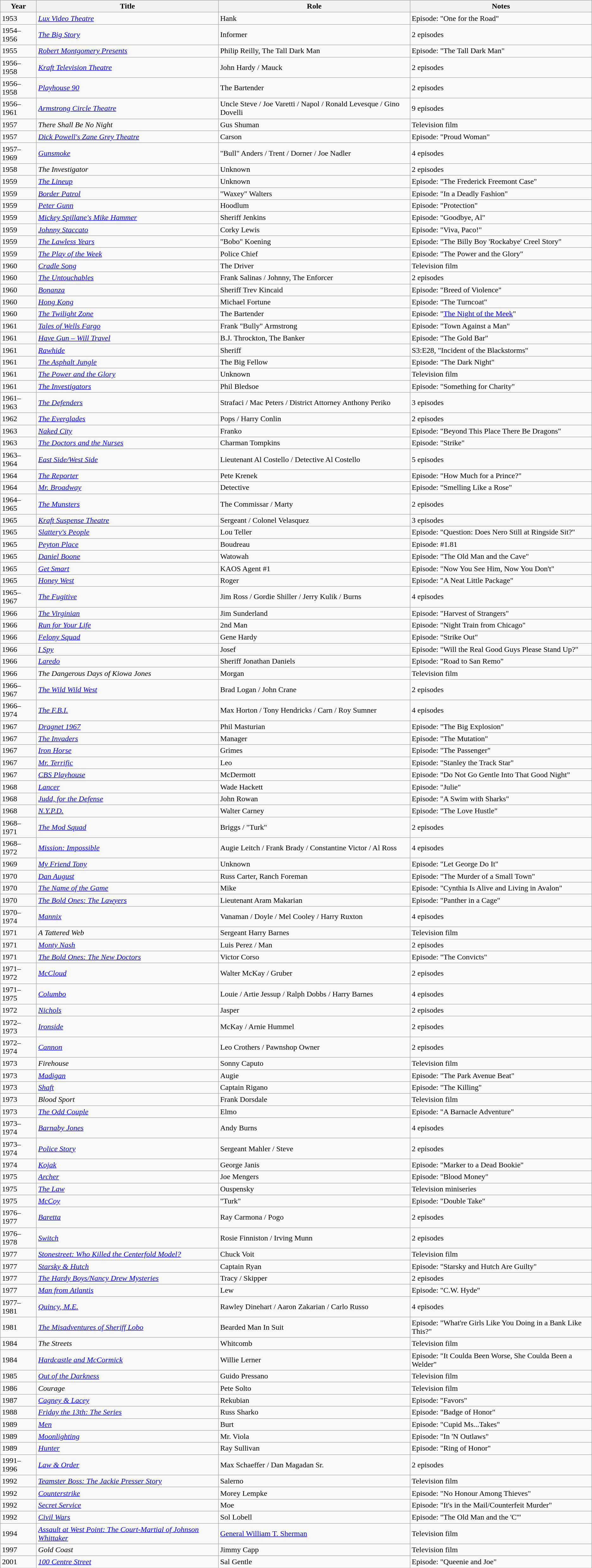<table class="wikitable sortable">
<tr>
<th>Year</th>
<th>Title</th>
<th>Role</th>
<th class="unsortable">Notes</th>
</tr>
<tr>
<td>1953</td>
<td><em><a href='#'>Lux Video Theatre</a></em></td>
<td>Hank</td>
<td>Episode: "One for the Road"</td>
</tr>
<tr>
<td>1954–1956</td>
<td><em><a href='#'>The Big Story</a></em></td>
<td>Informer</td>
<td>2 episodes</td>
</tr>
<tr>
<td>1955</td>
<td><em><a href='#'>Robert Montgomery Presents</a></em></td>
<td>Philip Reilly, The Tall Dark Man</td>
<td>Episode: "The Tall Dark Man"</td>
</tr>
<tr>
<td>1956–1958</td>
<td><em><a href='#'>Kraft Television Theatre</a></em></td>
<td>John Hardy / Mauck</td>
<td>2 episodes</td>
</tr>
<tr>
<td>1956–1958</td>
<td><em><a href='#'>Playhouse 90</a></em></td>
<td>The Bartender</td>
<td>2 episodes</td>
</tr>
<tr>
<td>1956–1961</td>
<td><em><a href='#'>Armstrong Circle Theatre</a></em></td>
<td>Uncle Steve / Joe Varetti / Napol / Ronald Levesque / Gino Dovelli</td>
<td>9 episodes</td>
</tr>
<tr>
<td>1957</td>
<td><em>There Shall Be No Night</em></td>
<td>Gus Shuman</td>
<td>Television film</td>
</tr>
<tr>
<td>1957</td>
<td><em><a href='#'>Dick Powell's Zane Grey Theatre</a></em></td>
<td>Carson</td>
<td>Episode: "Proud Woman"</td>
</tr>
<tr>
<td>1957–1969</td>
<td><em><a href='#'>Gunsmoke</a></em></td>
<td>"Bull" Anders / Trent / Dorner / Joe Nadler</td>
<td>4 episodes</td>
</tr>
<tr>
<td>1958</td>
<td><em>The Investigator</em></td>
<td>Unknown</td>
<td>2 episodes</td>
</tr>
<tr>
<td>1959</td>
<td><em><a href='#'>The Lineup</a></em></td>
<td>Unknown</td>
<td>Episode: "The Frederick Freemont Case"</td>
</tr>
<tr>
<td>1959</td>
<td><em><a href='#'>Border Patrol</a></em></td>
<td>"Waxey" Walters</td>
<td>Episode: "In a Deadly Fashion"</td>
</tr>
<tr>
<td>1959</td>
<td><em><a href='#'>Peter Gunn</a></em></td>
<td>Hoodlum</td>
<td>Episode: "Protection"</td>
</tr>
<tr>
<td>1959</td>
<td><em><a href='#'>Mickey Spillane's Mike Hammer</a></em></td>
<td>Sheriff Jenkins</td>
<td>Episode: "Goodbye, Al"</td>
</tr>
<tr>
<td>1959</td>
<td><em><a href='#'>Johnny Staccato</a></em></td>
<td>Corky Lewis</td>
<td>Episode: "Viva, Paco!"</td>
</tr>
<tr>
<td>1959</td>
<td><em><a href='#'>The Lawless Years</a></em></td>
<td>"Bobo" Koening</td>
<td>Episode: "The Billy Boy 'Rockabye' Creel Story"</td>
</tr>
<tr>
<td>1959</td>
<td><em><a href='#'>The Play of the Week</a></em></td>
<td>Police Chief</td>
<td>Episode: "The Power and the Glory"</td>
</tr>
<tr>
<td>1960</td>
<td><em><a href='#'>Cradle Song</a></em></td>
<td>The Driver</td>
<td>Television film</td>
</tr>
<tr>
<td>1960</td>
<td><em><a href='#'>The Untouchables</a></em></td>
<td>Frank Salinas / Johnny, The Enforcer</td>
<td>2 episodes</td>
</tr>
<tr>
<td>1960</td>
<td><em><a href='#'>Bonanza</a></em></td>
<td>Sheriff Trev Kincaid</td>
<td>Episode: "Breed of Violence"</td>
</tr>
<tr>
<td>1960</td>
<td><em><a href='#'>Hong Kong</a></em></td>
<td>Michael Fortune</td>
<td>Episode: "The Turncoat"</td>
</tr>
<tr>
<td>1960</td>
<td><em><a href='#'>The Twilight Zone</a></em></td>
<td>The Bartender</td>
<td>Episode: "<a href='#'>The Night of the Meek</a>"</td>
</tr>
<tr>
<td>1961</td>
<td><em><a href='#'>Tales of Wells Fargo</a></em></td>
<td>Frank "Bully" Armstrong</td>
<td>Episode: "Town Against a Man"</td>
</tr>
<tr>
<td>1961</td>
<td><em><a href='#'>Have Gun – Will Travel</a></em></td>
<td>B.J. Throckton, The Banker</td>
<td>Episode: "The Gold Bar"</td>
</tr>
<tr>
<td>1961</td>
<td><em><a href='#'>Rawhide</a></em></td>
<td>Sheriff</td>
<td>S3:E28, "Incident of the Blackstorms"</td>
</tr>
<tr>
<td>1961</td>
<td><em><a href='#'>The Asphalt Jungle</a></em></td>
<td>The Big Fellow</td>
<td>Episode: "The Dark Night"</td>
</tr>
<tr>
<td>1961</td>
<td><em><a href='#'>The Power and the Glory</a></em></td>
<td>Unknown</td>
<td>Television film</td>
</tr>
<tr>
<td>1961</td>
<td><em><a href='#'>The Investigators</a></em></td>
<td>Phil Bledsoe</td>
<td>Episode: "Something for Charity"</td>
</tr>
<tr>
<td>1961–1963</td>
<td><em><a href='#'>The Defenders</a></em></td>
<td>Strafaci / Mac Peters / District Attorney Anthony Periko</td>
<td>3 episodes</td>
</tr>
<tr>
<td>1962</td>
<td><em><a href='#'>The Everglades</a></em></td>
<td>Pops / Harry Conlin</td>
<td>2 episodes</td>
</tr>
<tr>
<td>1963</td>
<td><em><a href='#'>Naked City</a></em></td>
<td>Franko</td>
<td>Episode: "Beyond This Place There Be Dragons"</td>
</tr>
<tr>
<td>1963</td>
<td><em><a href='#'>The Doctors and the Nurses</a></em></td>
<td>Charman Tompkins</td>
<td>Episode: "Strike"</td>
</tr>
<tr>
<td>1963–1964</td>
<td><em><a href='#'>East Side/West Side</a></em></td>
<td>Lieutenant Al Costello / Detective Al Costello</td>
<td>5 episodes</td>
</tr>
<tr>
<td>1964</td>
<td><em><a href='#'>The Reporter</a></em></td>
<td>Pete Krenek</td>
<td>Episode: "How Much for a Prince?"</td>
</tr>
<tr>
<td>1964</td>
<td><em><a href='#'>Mr. Broadway</a></em></td>
<td>Detective</td>
<td>Episode: "Smelling Like a Rose"</td>
</tr>
<tr>
<td>1964–1965</td>
<td><em><a href='#'>The Munsters</a></em></td>
<td>The Commissar / Marty</td>
<td>2 episodes</td>
</tr>
<tr>
<td>1965</td>
<td><em><a href='#'>Kraft Suspense Theatre</a></em></td>
<td>Sergeant / Colonel Velasquez</td>
<td>3 episodes</td>
</tr>
<tr>
<td>1965</td>
<td><em><a href='#'>Slattery's People</a></em></td>
<td>Lou Teller</td>
<td>Episode: "Question: Does Nero Still at Ringside Sit?"</td>
</tr>
<tr>
<td>1965</td>
<td><em><a href='#'>Peyton Place</a></em></td>
<td>Boudreau</td>
<td>Episode: #1.81</td>
</tr>
<tr>
<td>1965</td>
<td><em><a href='#'>Daniel Boone</a></em></td>
<td>Watowah</td>
<td>Episode: "The Old Man and the Cave"</td>
</tr>
<tr>
<td>1965</td>
<td><em><a href='#'>Get Smart</a></em></td>
<td>KAOS Agent #1</td>
<td>Episode: "Now You See Him, Now You Don't"</td>
</tr>
<tr>
<td>1965</td>
<td><em><a href='#'>Honey West</a></em></td>
<td>Roger</td>
<td>Episode: "A Neat Little Package"</td>
</tr>
<tr>
<td>1965–1967</td>
<td><em><a href='#'>The Fugitive</a></em></td>
<td>Jim Ross / Gordie Shiller / Jerry Kulik / Burns</td>
<td>4 episodes</td>
</tr>
<tr>
<td>1966</td>
<td><em><a href='#'>The Virginian</a></em></td>
<td>Jim Sunderland</td>
<td>Episode: "Harvest of Strangers"</td>
</tr>
<tr>
<td>1966</td>
<td><em><a href='#'>Run for Your Life</a></em></td>
<td>2nd Man</td>
<td>Episode: "Night Train from Chicago"</td>
</tr>
<tr>
<td>1966</td>
<td><em><a href='#'>Felony Squad</a></em></td>
<td>Gene Hardy</td>
<td>Episode: "Strike Out"</td>
</tr>
<tr>
<td>1966</td>
<td><em><a href='#'>I Spy</a></em></td>
<td>Josef</td>
<td>Episode: "Will the Real Good Guys Please Stand Up?"</td>
</tr>
<tr>
<td>1966</td>
<td><em><a href='#'>Laredo</a></em></td>
<td>Sheriff Jonathan Daniels</td>
<td>Episode: "Road to San Remo"</td>
</tr>
<tr>
<td>1966</td>
<td><em>The Dangerous Days of Kiowa Jones</em></td>
<td>Morgan</td>
<td>Television film</td>
</tr>
<tr>
<td>1966–1967</td>
<td><em><a href='#'>The Wild Wild West</a></em></td>
<td>Brad Logan / John Crane</td>
<td>2 episodes</td>
</tr>
<tr>
<td>1966–1974</td>
<td><em><a href='#'>The F.B.I.</a></em></td>
<td>Max Horton / Tony Hendricks / Carn / Roy Sumner</td>
<td>4 episodes</td>
</tr>
<tr>
<td>1967</td>
<td><em><a href='#'>Dragnet 1967</a></em></td>
<td>Phil Masturian</td>
<td>Episode: "The Big Explosion"</td>
</tr>
<tr>
<td>1967</td>
<td><em><a href='#'>The Invaders</a></em></td>
<td>Manager</td>
<td>Episode: "The Mutation"</td>
</tr>
<tr>
<td>1967</td>
<td><em><a href='#'>Iron Horse</a></em></td>
<td>Grimes</td>
<td>Episode: "The Passenger"</td>
</tr>
<tr>
<td>1967</td>
<td><em><a href='#'>Mr. Terrific</a></em></td>
<td>Leo</td>
<td>Episode: "Stanley the Track Star"</td>
</tr>
<tr>
<td>1967</td>
<td><em><a href='#'>CBS Playhouse</a></em></td>
<td>McDermott</td>
<td>Episode: "Do Not Go Gentle Into That Good Night"</td>
</tr>
<tr>
<td>1968</td>
<td><em><a href='#'>Lancer</a></em></td>
<td>Wade Hackett</td>
<td>Episode: "Julie"</td>
</tr>
<tr>
<td>1968</td>
<td><em><a href='#'>Judd, for the Defense</a></em></td>
<td>John Rowan</td>
<td>Episode: "A Swim with Sharks"</td>
</tr>
<tr>
<td>1968</td>
<td><em><a href='#'>N.Y.P.D.</a></em></td>
<td>Walter Carney</td>
<td>Episode: "The Love Hustle"</td>
</tr>
<tr>
<td>1968–1971</td>
<td><em><a href='#'>The Mod Squad</a></em></td>
<td>Briggs / "Turk"</td>
<td>2 episodes</td>
</tr>
<tr>
<td>1968–1972</td>
<td><em><a href='#'>Mission: Impossible</a></em></td>
<td>Augie Leitch / Frank Brady / Constantine Victor / Al Ross</td>
<td>4 episodes</td>
</tr>
<tr>
<td>1969</td>
<td><em><a href='#'>My Friend Tony</a></em></td>
<td>Unknown</td>
<td>Episode: "Let George Do It"</td>
</tr>
<tr>
<td>1970</td>
<td><em><a href='#'>Dan August</a></em></td>
<td>Russ Carter, Ranch Foreman</td>
<td>Episode: "The Murder of a Small Town"</td>
</tr>
<tr>
<td>1970</td>
<td><em><a href='#'>The Name of the Game</a></em></td>
<td>Mike</td>
<td>Episode: "Cynthia Is Alive and Living in Avalon"</td>
</tr>
<tr>
<td>1970</td>
<td><em><a href='#'>The Bold Ones: The Lawyers</a></em></td>
<td>Lieutenant Aram Makarian</td>
<td>Episode: "Panther in a Cage"</td>
</tr>
<tr>
<td>1970–1974</td>
<td><em><a href='#'>Mannix</a></em></td>
<td>Vanaman / Doyle / Mel Cooley / Harry Ruxton</td>
<td>4 episodes</td>
</tr>
<tr>
<td>1971</td>
<td><em>A Tattered Web</em></td>
<td>Sergeant Harry Barnes</td>
<td>Television film</td>
</tr>
<tr>
<td>1971</td>
<td><em><a href='#'>Monty Nash</a></em></td>
<td>Luis Perez / Man</td>
<td>2 episodes</td>
</tr>
<tr>
<td>1971</td>
<td><em><a href='#'>The Bold Ones: The New Doctors</a></em></td>
<td>Victor Corso</td>
<td>Episode: "The Convicts"</td>
</tr>
<tr>
<td>1971–1972</td>
<td><em><a href='#'>McCloud</a></em></td>
<td>Walter McKay / Gruber</td>
<td>2 episodes</td>
</tr>
<tr>
<td>1971–1975</td>
<td><em><a href='#'>Columbo</a></em></td>
<td>Louie / Artie Jessup / Ralph Dobbs / Harry Barnes</td>
<td>4 episodes</td>
</tr>
<tr>
<td>1972</td>
<td><em><a href='#'>Nichols</a></em></td>
<td>Jasper</td>
<td>2 episodes</td>
</tr>
<tr>
<td>1972–1973</td>
<td><em><a href='#'>Ironside</a></em></td>
<td>McKay / Arnie Hummel</td>
<td>2 episodes</td>
</tr>
<tr>
<td>1972–1974</td>
<td><em><a href='#'>Cannon</a></em></td>
<td>Leo Crothers / Pawnshop Owner</td>
<td>2 episodes</td>
</tr>
<tr>
<td>1973</td>
<td><em>Firehouse</em></td>
<td>Sonny Caputo</td>
<td>Television film</td>
</tr>
<tr>
<td>1973</td>
<td><em><a href='#'>Madigan</a></em></td>
<td>Augie</td>
<td>Episode: "The Park Avenue Beat"</td>
</tr>
<tr>
<td>1973</td>
<td><em><a href='#'>Shaft</a></em></td>
<td>Captain Rigano</td>
<td>Episode: "The Killing"</td>
</tr>
<tr>
<td>1973</td>
<td><em>Blood Sport</em></td>
<td>Frank Dorsdale</td>
<td>Television film</td>
</tr>
<tr>
<td>1973</td>
<td><em><a href='#'>The Odd Couple</a></em></td>
<td>Elmo</td>
<td>Episode: "A Barnacle Adventure"</td>
</tr>
<tr>
<td>1973–1974</td>
<td><em><a href='#'>Barnaby Jones</a></em></td>
<td>Andy Burns</td>
<td>4 episodes</td>
</tr>
<tr>
<td>1973–1974</td>
<td><em><a href='#'>Police Story</a></em></td>
<td>Sergeant Mahler / Steve</td>
<td>2 episodes</td>
</tr>
<tr>
<td>1974</td>
<td><em><a href='#'>Kojak</a></em></td>
<td>George Janis</td>
<td>Episode: "Marker to a Dead Bookie"</td>
</tr>
<tr>
<td>1975</td>
<td><em><a href='#'>Archer</a></em></td>
<td>Joe Mengers</td>
<td>Episode: "Blood Money"</td>
</tr>
<tr>
<td>1975</td>
<td><em><a href='#'>The Law</a></em></td>
<td>Ouspensky</td>
<td>Television miniseries</td>
</tr>
<tr>
<td>1975</td>
<td><em><a href='#'>McCoy</a></em></td>
<td>"Turk"</td>
<td>Episode: "Double Take"</td>
</tr>
<tr>
<td>1976–1977</td>
<td><em><a href='#'>Baretta</a></em></td>
<td>Ray Carmona / Pogo</td>
<td>2 episodes</td>
</tr>
<tr>
<td>1976–1978</td>
<td><em><a href='#'>Switch</a></em></td>
<td>Rosie Finniston / Irving Munn</td>
<td>2 episodes</td>
</tr>
<tr>
<td>1977</td>
<td><em><a href='#'>Stonestreet: Who Killed the Centerfold Model?</a></em></td>
<td>Chuck Voit</td>
<td>Television film</td>
</tr>
<tr>
<td>1977</td>
<td><em><a href='#'>Starsky & Hutch</a></em></td>
<td>Captain Ryan</td>
<td>Episode: "Starsky and Hutch Are Guilty"</td>
</tr>
<tr>
<td>1977</td>
<td><em><a href='#'>The Hardy Boys/Nancy Drew Mysteries</a></em></td>
<td>Tracy / Skipper</td>
<td>2 episodes</td>
</tr>
<tr>
<td>1977</td>
<td><em><a href='#'>Man from Atlantis</a></em></td>
<td>Lew</td>
<td>Episode: "C.W. Hyde"</td>
</tr>
<tr>
<td>1977–1981</td>
<td><em><a href='#'>Quincy, M.E.</a></em></td>
<td>Rawley Dinehart / Aaron Zakarian / Carlo Russo</td>
<td>4 episodes</td>
</tr>
<tr>
<td>1981</td>
<td><em><a href='#'>The Misadventures of Sheriff Lobo</a></em></td>
<td>Bearded Man In Suit</td>
<td>Episode: "What're Girls Like You Doing in a Bank Like This?"</td>
</tr>
<tr>
<td>1984</td>
<td><em>The Streets</em></td>
<td>Whitcomb</td>
<td>Television film</td>
</tr>
<tr>
<td>1984</td>
<td><em><a href='#'>Hardcastle and McCormick</a></em></td>
<td>Willie Lerner</td>
<td>Episode: "It Coulda Been Worse, She Coulda Been a Welder"</td>
</tr>
<tr>
<td>1985</td>
<td><em><a href='#'>Out of the Darkness</a></em></td>
<td>Guido Pressano</td>
<td>Television film</td>
</tr>
<tr>
<td>1986</td>
<td><em>Courage</em></td>
<td>Pete Solto</td>
<td>Television film</td>
</tr>
<tr>
<td>1987</td>
<td><em><a href='#'>Cagney & Lacey</a></em></td>
<td>Rekubian</td>
<td>Episode: "Favors"</td>
</tr>
<tr>
<td>1988</td>
<td><em><a href='#'>Friday the 13th: The Series</a></em></td>
<td>Russ Sharko</td>
<td>Episode: "Badge of Honor"</td>
</tr>
<tr>
<td>1989</td>
<td><em><a href='#'>Men</a></em></td>
<td>Burt</td>
<td>Episode: "Cupid Ms...Takes"</td>
</tr>
<tr>
<td>1989</td>
<td><em><a href='#'>Moonlighting</a></em></td>
<td>Mr. Viola</td>
<td>Episode: "In 'N Outlaws"</td>
</tr>
<tr>
<td>1989</td>
<td><em><a href='#'>Hunter</a></em></td>
<td>Ray Sullivan</td>
<td>Episode: "Ring of Honor"</td>
</tr>
<tr>
<td>1991–1996</td>
<td><em><a href='#'>Law & Order</a></em></td>
<td>Max Schaeffer / Dan Magadan Sr.</td>
<td>2 episodes</td>
</tr>
<tr>
<td>1992</td>
<td><em><a href='#'>Teamster Boss: The Jackie Presser Story</a></em></td>
<td>Salerno</td>
<td>Television film</td>
</tr>
<tr>
<td>1992</td>
<td><em><a href='#'>Counterstrike</a></em></td>
<td>Morey Lempke</td>
<td>Episode: "No Honour Among Thieves"</td>
</tr>
<tr>
<td>1992</td>
<td><em><a href='#'>Secret Service</a></em></td>
<td>Moe</td>
<td>Episode: "It's in the Mail/Counterfeit Murder"</td>
</tr>
<tr>
<td>1992</td>
<td><em><a href='#'>Civil Wars</a></em></td>
<td>Sol Lobell</td>
<td>Episode: "The Old Man and the 'C'"</td>
</tr>
<tr>
<td>1994</td>
<td><em><a href='#'>Assault at West Point: The Court-Martial of Johnson Whittaker</a></em></td>
<td><a href='#'>General William T. Sherman</a></td>
<td>Television film</td>
</tr>
<tr>
<td>1997</td>
<td><em>Gold Coast</em></td>
<td>Jimmy Capp</td>
<td>Television film</td>
</tr>
<tr>
<td>2001</td>
<td><em><a href='#'>100 Centre Street</a></em></td>
<td>Sal Gentle</td>
<td>Episode: "Queenie and Joe"</td>
</tr>
</table>
